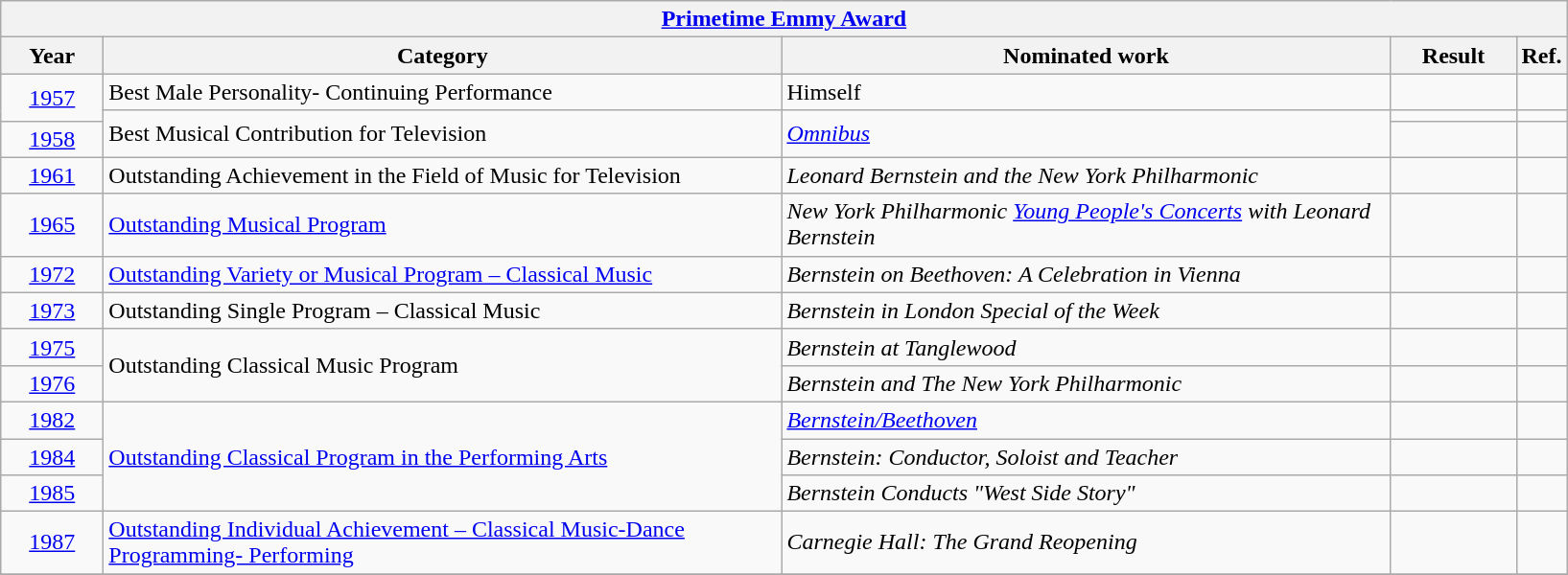<table class=wikitable>
<tr>
<th colspan=5><a href='#'>Primetime Emmy Award</a></th>
</tr>
<tr>
<th scope="col" style="width:4em;">Year</th>
<th scope="col" style="width:29em;">Category</th>
<th scope="col" style="width:26em;">Nominated work</th>
<th scope="col" style="width:5em;">Result</th>
<th>Ref.</th>
</tr>
<tr>
<td style="text-align:center;", rowspan=2><a href='#'>1957</a></td>
<td>Best Male Personality- Continuing Performance</td>
<td>Himself</td>
<td></td>
<td></td>
</tr>
<tr>
<td rowspan=2>Best Musical Contribution for Television</td>
<td rowspan=2><em><a href='#'>Omnibus</a></em></td>
<td></td>
<td></td>
</tr>
<tr>
<td style="text-align:center;"><a href='#'>1958</a></td>
<td></td>
<td></td>
</tr>
<tr>
<td style="text-align:center;"><a href='#'>1961</a></td>
<td>Outstanding Achievement in the Field of Music for Television</td>
<td><em>Leonard Bernstein and the New York Philharmonic</em></td>
<td></td>
<td></td>
</tr>
<tr>
<td style="text-align:center;"><a href='#'>1965</a></td>
<td><a href='#'>Outstanding Musical Program</a></td>
<td><em>New York Philharmonic <a href='#'>Young People's Concerts</a> with Leonard Bernstein</em></td>
<td></td>
<td></td>
</tr>
<tr>
<td style="text-align:center;"><a href='#'>1972</a></td>
<td><a href='#'> Outstanding Variety or Musical Program – Classical Music</a></td>
<td><em>Bernstein on Beethoven: A Celebration in Vienna</em></td>
<td></td>
<td></td>
</tr>
<tr>
<td style="text-align:center;"><a href='#'>1973</a></td>
<td>Outstanding Single Program – Classical Music</td>
<td><em>Bernstein in London Special of the Week</em></td>
<td></td>
<td></td>
</tr>
<tr>
<td style="text-align:center;"><a href='#'>1975</a></td>
<td rowspan=2>Outstanding Classical Music Program</td>
<td><em>Bernstein at Tanglewood</em></td>
<td></td>
<td></td>
</tr>
<tr>
<td style="text-align:center;"><a href='#'>1976</a></td>
<td><em>Bernstein and The New York Philharmonic</em></td>
<td></td>
<td></td>
</tr>
<tr>
<td style="text-align:center;"><a href='#'>1982</a></td>
<td rowspan=3><a href='#'>Outstanding Classical Program in the Performing Arts</a></td>
<td><em><a href='#'>Bernstein/Beethoven</a></em></td>
<td></td>
<td></td>
</tr>
<tr>
<td style="text-align:center;"><a href='#'>1984</a></td>
<td><em>Bernstein: Conductor, Soloist and Teacher</em></td>
<td></td>
<td></td>
</tr>
<tr>
<td style="text-align:center;"><a href='#'>1985</a></td>
<td><em>Bernstein Conducts "West Side Story"</em></td>
<td></td>
<td></td>
</tr>
<tr>
<td style="text-align:center;"><a href='#'>1987</a></td>
<td><a href='#'>Outstanding Individual Achievement – Classical Music-Dance Programming- Performing</a></td>
<td><em>Carnegie Hall: The Grand Reopening</em></td>
<td></td>
<td></td>
</tr>
<tr>
</tr>
</table>
